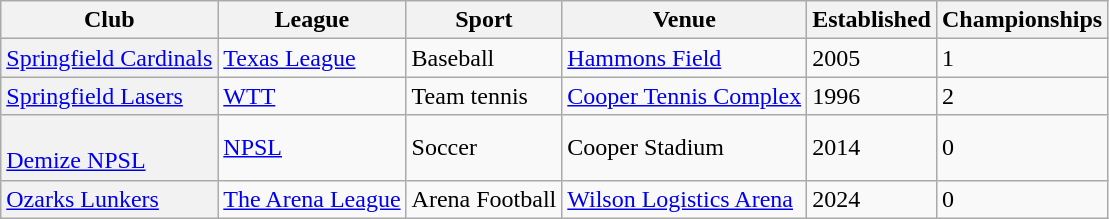<table class="wikitable">
<tr>
<th scope="col">Club</th>
<th scope="col">League</th>
<th scope="col">Sport</th>
<th scope="col">Venue</th>
<th scope="col">Established</th>
<th scope="col">Championships</th>
</tr>
<tr>
<th scope="row" style="font-weight: normal;text-align:left;"><a href='#'>Springfield Cardinals</a></th>
<td><a href='#'>Texas League</a></td>
<td>Baseball</td>
<td><a href='#'>Hammons Field</a></td>
<td>2005</td>
<td>1</td>
</tr>
<tr>
<th scope="row" style="font-weight: normal;text-align:left;"><a href='#'>Springfield Lasers</a></th>
<td><a href='#'>WTT</a></td>
<td>Team tennis</td>
<td><a href='#'>Cooper Tennis Complex</a></td>
<td>1996</td>
<td>2</td>
</tr>
<tr>
<th scope="row" style="font-weight: normal;text-align:left;"><br><a href='#'>Demize NPSL</a></th>
<td><a href='#'>NPSL</a></td>
<td>Soccer</td>
<td>Cooper Stadium</td>
<td>2014</td>
<td>0</td>
</tr>
<tr>
<th scope="row" style="font-weight: normal;text-align:left;"><a href='#'>Ozarks Lunkers</a></th>
<td><a href='#'>The Arena League</a></td>
<td>Arena Football</td>
<td><a href='#'>Wilson Logistics Arena</a></td>
<td>2024</td>
<td>0</td>
</tr>
</table>
